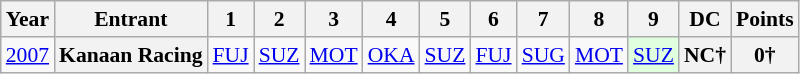<table class="wikitable" style="text-align:center; font-size:90%">
<tr>
<th>Year</th>
<th>Entrant</th>
<th>1</th>
<th>2</th>
<th>3</th>
<th>4</th>
<th>5</th>
<th>6</th>
<th>7</th>
<th>8</th>
<th>9</th>
<th>DC</th>
<th>Points</th>
</tr>
<tr>
<td><a href='#'>2007</a></td>
<th>Kanaan Racing</th>
<td><a href='#'>FUJ</a></td>
<td><a href='#'>SUZ</a></td>
<td><a href='#'>MOT</a></td>
<td><a href='#'>OKA</a></td>
<td><a href='#'>SUZ</a></td>
<td><a href='#'>FUJ</a></td>
<td><a href='#'>SUG</a></td>
<td><a href='#'>MOT</a></td>
<td style="background:#DFFFDF;"><a href='#'>SUZ</a><br></td>
<th>NC†</th>
<th>0†</th>
</tr>
</table>
